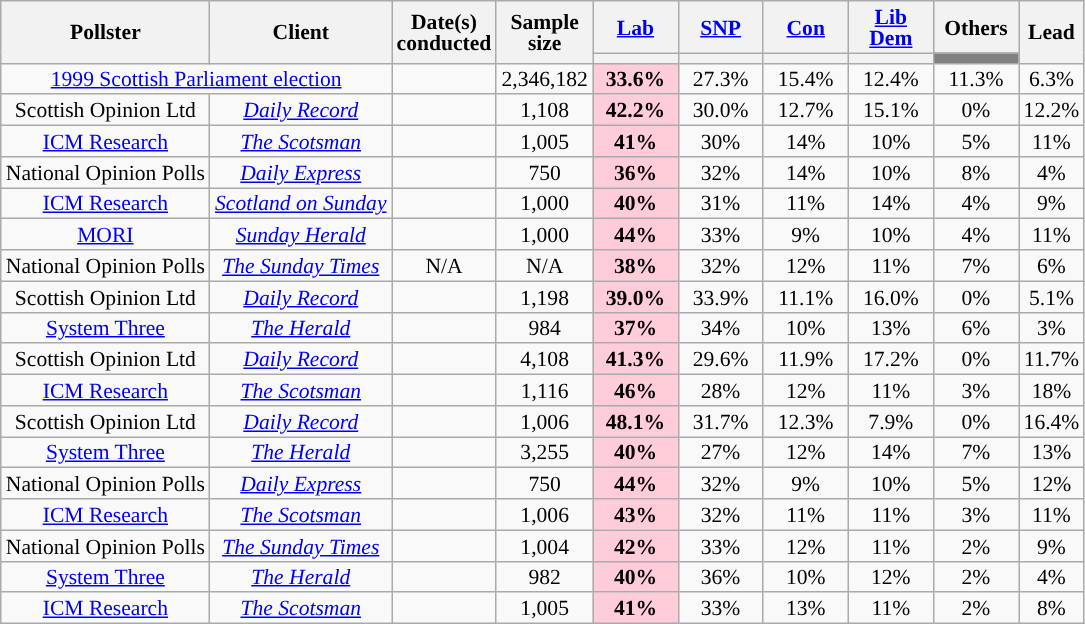<table class="wikitable sortable mw-datatable" style="text-align:center;font-size:90%;line-height:14px;">
<tr>
<th rowspan="2">Pollster</th>
<th rowspan="2">Client</th>
<th rowspan="2" data-sort-type="number">Date(s)<br>conducted</th>
<th rowspan="2">Sample<br>size</th>
<th class="unsortable" style="width:50px;"><a href='#'>Lab</a></th>
<th class="unsortable" style="width:50px;"><a href='#'>SNP</a></th>
<th class="unsortable" style="width:50px;"><a href='#'>Con</a></th>
<th class="unsortable" style="width:50px;"><a href='#'>Lib Dem</a></th>
<th class="unsortable" style="width:50px;">Others</th>
<th rowspan="2" data-sort-type="number">Lead</th>
</tr>
<tr>
<th data-sort-type="number" style="background:"></th>
<th data-sort-type="number" style="background:"></th>
<th data-sort-type="number" style="background:"></th>
<th data-sort-type="number" style="background:"></th>
<th data-sort-type="number" style="background:Grey;"></th>
</tr>
<tr>
<td colspan="2"><a href='#'>1999 Scottish Parliament election</a></td>
<td></td>
<td>2,346,182</td>
<td style="background:#FFCCD9"><strong>33.6%</strong></td>
<td>27.3%</td>
<td>15.4%</td>
<td>12.4%</td>
<td>11.3%</td>
<td style="background:">6.3%</td>
</tr>
<tr>
<td>Scottish Opinion Ltd</td>
<td><em><a href='#'>Daily Record</a></em></td>
<td></td>
<td>1,108</td>
<td style="background:#FFCCD9"><strong>42.2%</strong></td>
<td>30.0%</td>
<td>12.7%</td>
<td>15.1%</td>
<td>0%</td>
<td style="background:">12.2%</td>
</tr>
<tr>
<td><a href='#'>ICM Research</a></td>
<td><em><a href='#'>The Scotsman</a></em></td>
<td></td>
<td>1,005</td>
<td style="background:#FFCCD9"><strong>41%</strong></td>
<td>30%</td>
<td>14%</td>
<td>10%</td>
<td>5%</td>
<td style="background:">11%</td>
</tr>
<tr>
<td>National Opinion Polls</td>
<td><em><a href='#'>Daily Express</a></em></td>
<td></td>
<td>750</td>
<td style="background:#FFCCD9"><strong>36%</strong></td>
<td>32%</td>
<td>14%</td>
<td>10%</td>
<td>8%</td>
<td style="background:">4%</td>
</tr>
<tr>
<td><a href='#'>ICM Research</a></td>
<td><em><a href='#'>Scotland on Sunday</a></em></td>
<td></td>
<td>1,000</td>
<td style="background:#FFCCD9"><strong>40%</strong></td>
<td>31%</td>
<td>11%</td>
<td>14%</td>
<td>4%</td>
<td style="background:">9%</td>
</tr>
<tr>
<td><a href='#'>MORI</a></td>
<td><em><a href='#'>Sunday Herald</a></em></td>
<td></td>
<td>1,000</td>
<td style="background:#FFCCD9"><strong>44%</strong></td>
<td>33%</td>
<td>9%</td>
<td>10%</td>
<td>4%</td>
<td style="background:">11%</td>
</tr>
<tr>
<td>National Opinion Polls</td>
<td><em><a href='#'>The Sunday Times</a></em></td>
<td>N/A</td>
<td>N/A</td>
<td style="background:#FFCCD9"><strong>38%</strong></td>
<td>32%</td>
<td>12%</td>
<td>11%</td>
<td>7%</td>
<td style="background:">6%</td>
</tr>
<tr>
<td>Scottish Opinion Ltd</td>
<td><em><a href='#'>Daily Record</a></em></td>
<td></td>
<td>1,198</td>
<td style="background:#FFCCD9"><strong>39.0%</strong></td>
<td>33.9%</td>
<td>11.1%</td>
<td>16.0%</td>
<td>0%</td>
<td style="background:">5.1%</td>
</tr>
<tr>
<td><a href='#'>System Three</a></td>
<td><em><a href='#'>The Herald</a></em></td>
<td></td>
<td>984</td>
<td style="background:#FFCCD9"><strong>37%</strong></td>
<td>34%</td>
<td>10%</td>
<td>13%</td>
<td>6%</td>
<td style="background:">3%</td>
</tr>
<tr>
<td>Scottish Opinion Ltd</td>
<td><em><a href='#'>Daily Record</a></em></td>
<td></td>
<td>4,108</td>
<td style="background:#FFCCD9"><strong>41.3%</strong></td>
<td>29.6%</td>
<td>11.9%</td>
<td>17.2%</td>
<td>0%</td>
<td style="background:">11.7%</td>
</tr>
<tr>
<td><a href='#'>ICM Research</a></td>
<td><em><a href='#'>The Scotsman</a></em></td>
<td></td>
<td>1,116</td>
<td style="background:#FFCCD9"><strong>46%</strong></td>
<td>28%</td>
<td>12%</td>
<td>11%</td>
<td>3%</td>
<td style="background:">18%</td>
</tr>
<tr>
<td>Scottish Opinion Ltd</td>
<td><em><a href='#'>Daily Record</a></em></td>
<td></td>
<td>1,006</td>
<td style="background:#FFCCD9"><strong>48.1%</strong></td>
<td>31.7%</td>
<td>12.3%</td>
<td>7.9%</td>
<td>0%</td>
<td style="background:">16.4%</td>
</tr>
<tr>
<td><a href='#'>System Three</a></td>
<td><em><a href='#'>The Herald</a></em></td>
<td></td>
<td>3,255</td>
<td style="background:#FFCCD9"><strong>40%</strong></td>
<td>27%</td>
<td>12%</td>
<td>14%</td>
<td>7%</td>
<td style="background:">13%</td>
</tr>
<tr>
<td>National Opinion Polls</td>
<td><em><a href='#'>Daily Express</a></em></td>
<td></td>
<td>750</td>
<td style="background:#FFCCD9"><strong>44%</strong></td>
<td>32%</td>
<td>9%</td>
<td>10%</td>
<td>5%</td>
<td style="background:">12%</td>
</tr>
<tr>
<td><a href='#'>ICM Research</a></td>
<td><em><a href='#'>The Scotsman</a></em></td>
<td></td>
<td>1,006</td>
<td style="background:#FFCCD9"><strong>43%</strong></td>
<td>32%</td>
<td>11%</td>
<td>11%</td>
<td>3%</td>
<td style="background:">11%</td>
</tr>
<tr>
<td>National Opinion Polls</td>
<td><em><a href='#'>The Sunday Times</a></em></td>
<td></td>
<td>1,004</td>
<td style="background:#FFCCD9"><strong>42%</strong></td>
<td>33%</td>
<td>12%</td>
<td>11%</td>
<td>2%</td>
<td style="background:">9%</td>
</tr>
<tr>
<td><a href='#'>System Three</a></td>
<td><em><a href='#'>The Herald</a></em></td>
<td></td>
<td>982</td>
<td style="background:#FFCCD9"><strong>40%</strong></td>
<td>36%</td>
<td>10%</td>
<td>12%</td>
<td>2%</td>
<td style="background:">4%</td>
</tr>
<tr>
<td><a href='#'>ICM Research</a></td>
<td><em><a href='#'>The Scotsman</a></em></td>
<td></td>
<td>1,005</td>
<td style="background:#FFCCD9"><strong>41%</strong></td>
<td>33%</td>
<td>13%</td>
<td>11%</td>
<td>2%</td>
<td style="background:">8%</td>
</tr>
</table>
